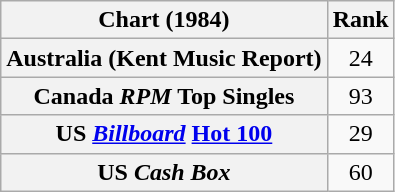<table class="wikitable sortable plainrowheaders">
<tr>
<th scope="col">Chart (1984)</th>
<th scope="col">Rank</th>
</tr>
<tr>
<th scope="row">Australia (Kent Music Report)</th>
<td style="text-align:center;">24</td>
</tr>
<tr>
<th scope="row">Canada <em>RPM</em> Top Singles</th>
<td style="text-align:center;">93</td>
</tr>
<tr>
<th scope="row">US <em><a href='#'>Billboard</a></em> <a href='#'>Hot 100</a></th>
<td style="text-align:center;">29</td>
</tr>
<tr>
<th scope="row">US <em>Cash Box</em></th>
<td style="text-align:center;">60</td>
</tr>
</table>
